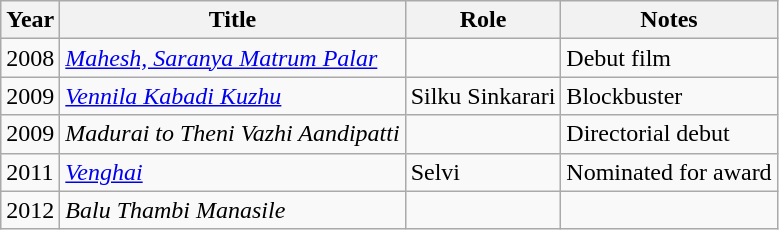<table class="wikitable sortable">
<tr>
<th>Year</th>
<th>Title</th>
<th>Role</th>
<th>Notes</th>
</tr>
<tr>
<td>2008</td>
<td><a href='#'><em>Mahesh, Saranya Matrum Palar</em></a></td>
<td></td>
<td>Debut film</td>
</tr>
<tr>
<td>2009</td>
<td><em><a href='#'>Vennila Kabadi Kuzhu</a></em></td>
<td>Silku Sinkarari</td>
<td>Blockbuster</td>
</tr>
<tr>
<td>2009</td>
<td><em>Madurai to Theni Vazhi Aandipatti</em></td>
<td></td>
<td>Directorial debut</td>
</tr>
<tr>
<td>2011</td>
<td><em><a href='#'>Venghai</a></em></td>
<td>Selvi</td>
<td>Nominated for award</td>
</tr>
<tr>
<td>2012</td>
<td><em>Balu Thambi Manasile</em></td>
<td></td>
<td></td>
</tr>
</table>
